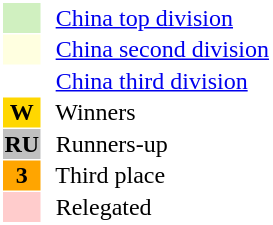<table style="border: 1px solid #ffffff; background-color: #ffffff" cellspacing="1" cellpadding="1">
<tr>
<td bgcolor="#D0F0C0" width="20"></td>
<td bgcolor="#ffffff" align="left">  <a href='#'>China top division</a></td>
</tr>
<tr>
<td bgcolor="#FFFFE0" width="20"></td>
<td bgcolor="#ffffff" align="left">  <a href='#'>China second division</a></td>
</tr>
<tr>
<th bgcolor="#ffffff" width="20"></th>
<td bgcolor="#ffffff" align="left">  <a href='#'>China third division</a></td>
</tr>
<tr>
<th bgcolor="#FFD700" width="20">W</th>
<td bgcolor="#ffffff" align="left">  Winners</td>
</tr>
<tr>
<th bgcolor="#C0C0C0" width="20">RU</th>
<td bgcolor="#ffffff" align="left">  Runners-up</td>
</tr>
<tr>
<th bgcolor="#FFA500" width="20">3</th>
<td bgcolor="#ffffff" align="left">  Third place</td>
</tr>
<tr>
<th bgcolor="#ffcccc" width="20"></th>
<td bgcolor="#ffffff" align="left">  Relegated</td>
</tr>
</table>
